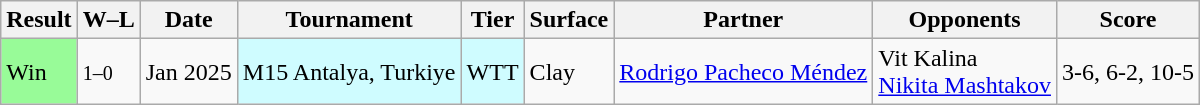<table class="sortable wikitable">
<tr>
<th>Result</th>
<th class="unsortable">W–L</th>
<th>Date</th>
<th>Tournament</th>
<th>Tier</th>
<th>Surface</th>
<th>Partner</th>
<th>Opponents</th>
<th class="unsortable">Score</th>
</tr>
<tr>
<td bgcolor=98FB98>Win</td>
<td><small>1–0</small></td>
<td>Jan 2025</td>
<td style="background:#cffcff;">M15 Antalya, Turkiye</td>
<td style="background:#cffcff;">WTT</td>
<td>Clay</td>
<td> <a href='#'>Rodrigo Pacheco Méndez</a></td>
<td> Vit Kalina <br> <a href='#'>Nikita Mashtakov</a></td>
<td>3-6, 6-2, 10-5</td>
</tr>
</table>
